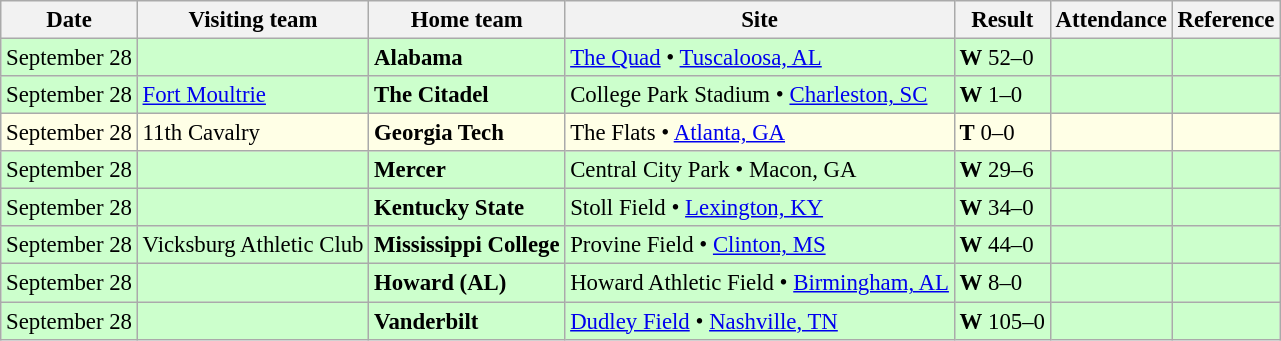<table class="wikitable" style="font-size:95%;">
<tr>
<th>Date</th>
<th>Visiting team</th>
<th>Home team</th>
<th>Site</th>
<th>Result</th>
<th>Attendance</th>
<th class="unsortable">Reference</th>
</tr>
<tr bgcolor=ccffcc>
<td>September 28</td>
<td></td>
<td><strong>Alabama</strong></td>
<td><a href='#'>The Quad</a> • <a href='#'>Tuscaloosa, AL</a></td>
<td><strong>W</strong> 52–0</td>
<td></td>
<td></td>
</tr>
<tr bgcolor=ccffcc>
<td>September 28</td>
<td><a href='#'>Fort Moultrie</a></td>
<td><strong>The Citadel</strong></td>
<td>College Park Stadium • <a href='#'>Charleston, SC</a></td>
<td><strong>W</strong> 1–0</td>
<td></td>
<td></td>
</tr>
<tr bgcolor=ffffe6>
<td>September 28</td>
<td>11th Cavalry</td>
<td><strong>Georgia Tech</strong></td>
<td>The Flats • <a href='#'>Atlanta, GA</a></td>
<td><strong>T</strong> 0–0</td>
<td></td>
<td></td>
</tr>
<tr bgcolor=ccffcc>
<td>September 28</td>
<td></td>
<td><strong>Mercer</strong></td>
<td>Central City Park • Macon, GA</td>
<td><strong>W</strong> 29–6</td>
<td></td>
<td></td>
</tr>
<tr bgcolor=ccffcc>
<td>September 28</td>
<td></td>
<td><strong>Kentucky State</strong></td>
<td>Stoll Field • <a href='#'>Lexington, KY</a></td>
<td><strong>W</strong> 34–0</td>
<td></td>
<td></td>
</tr>
<tr bgcolor=ccffcc>
<td>September 28</td>
<td>Vicksburg Athletic Club</td>
<td><strong>Mississippi College</strong></td>
<td>Provine Field • <a href='#'>Clinton, MS</a></td>
<td><strong>W</strong> 44–0</td>
<td></td>
<td></td>
</tr>
<tr bgcolor=ccffcc>
<td>September 28</td>
<td></td>
<td><strong>Howard (AL)</strong></td>
<td>Howard Athletic Field • <a href='#'>Birmingham, AL</a></td>
<td><strong>W</strong> 8–0</td>
<td></td>
<td></td>
</tr>
<tr bgcolor=ccffcc>
<td>September 28</td>
<td></td>
<td><strong>Vanderbilt</strong></td>
<td><a href='#'>Dudley Field</a> • <a href='#'>Nashville, TN</a></td>
<td><strong>W</strong> 105–0</td>
<td></td>
<td></td>
</tr>
</table>
